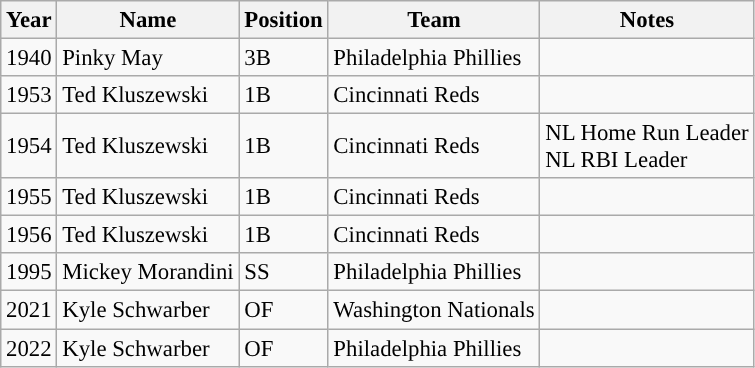<table class="wikitable sortable" style="font-size: 95%;">
<tr>
<th>Year</th>
<th>Name</th>
<th>Position</th>
<th>Team</th>
<th>Notes</th>
</tr>
<tr>
<td>1940</td>
<td>Pinky May</td>
<td>3B</td>
<td>Philadelphia Phillies</td>
<td></td>
</tr>
<tr style="text-align:left;">
<td>1953</td>
<td>Ted Kluszewski</td>
<td>1B</td>
<td>Cincinnati Reds</td>
<td></td>
</tr>
<tr>
<td>1954</td>
<td>Ted Kluszewski</td>
<td>1B</td>
<td>Cincinnati Reds</td>
<td>NL Home Run Leader<br>NL RBI Leader</td>
</tr>
<tr>
<td>1955</td>
<td>Ted Kluszewski</td>
<td>1B</td>
<td>Cincinnati Reds</td>
<td></td>
</tr>
<tr>
<td>1956</td>
<td>Ted Kluszewski</td>
<td>1B</td>
<td>Cincinnati Reds</td>
<td></td>
</tr>
<tr>
<td>1995</td>
<td>Mickey Morandini</td>
<td>SS</td>
<td>Philadelphia Phillies</td>
<td></td>
</tr>
<tr>
<td>2021</td>
<td>Kyle Schwarber</td>
<td>OF</td>
<td>Washington Nationals</td>
<td></td>
</tr>
<tr>
<td>2022</td>
<td>Kyle Schwarber</td>
<td>OF</td>
<td>Philadelphia Phillies</td>
<td></td>
</tr>
</table>
